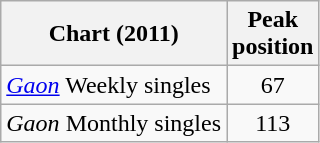<table class="wikitable">
<tr>
<th>Chart (2011)</th>
<th>Peak <br> position</th>
</tr>
<tr>
<td><em><a href='#'>Gaon</a></em> Weekly singles</td>
<td align=center>67</td>
</tr>
<tr>
<td><em>Gaon</em> Monthly singles</td>
<td align=center>113</td>
</tr>
</table>
